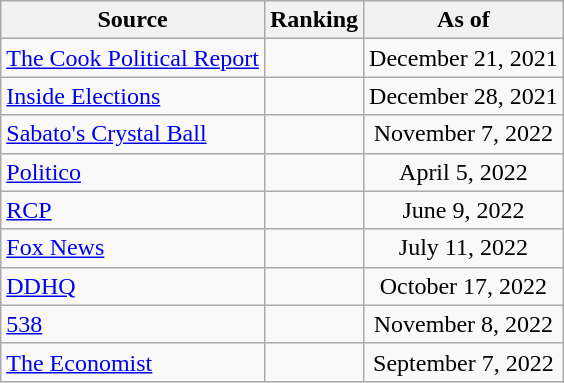<table class="wikitable" style="text-align:center">
<tr>
<th>Source</th>
<th>Ranking</th>
<th>As of</th>
</tr>
<tr>
<td align=left><a href='#'>The Cook Political Report</a></td>
<td></td>
<td>December 21, 2021</td>
</tr>
<tr>
<td align=left><a href='#'>Inside Elections</a></td>
<td></td>
<td>December 28, 2021</td>
</tr>
<tr>
<td align=left><a href='#'>Sabato's Crystal Ball</a></td>
<td></td>
<td>November 7, 2022</td>
</tr>
<tr>
<td align=left><a href='#'>Politico</a></td>
<td></td>
<td>April 5, 2022</td>
</tr>
<tr>
<td align="left"><a href='#'>RCP</a></td>
<td></td>
<td>June 9, 2022</td>
</tr>
<tr>
<td align=left><a href='#'>Fox News</a></td>
<td></td>
<td>July 11, 2022</td>
</tr>
<tr>
<td align="left"><a href='#'>DDHQ</a></td>
<td></td>
<td>October 17, 2022</td>
</tr>
<tr>
<td align="left"><a href='#'>538</a></td>
<td></td>
<td>November 8, 2022</td>
</tr>
<tr>
<td align="left"><a href='#'>The Economist</a></td>
<td></td>
<td>September 7, 2022</td>
</tr>
</table>
